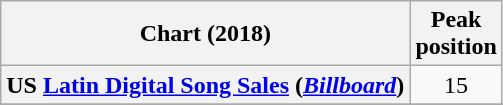<table class="wikitable sortable plainrowheaders" style="text-align:center">
<tr>
<th scope="col">Chart (2018)</th>
<th scope="col">Peak<br> position</th>
</tr>
<tr>
<th scope="row">US <a href='#'>Latin Digital Song Sales</a> (<em><a href='#'>Billboard</a></em>)</th>
<td>15</td>
</tr>
<tr>
</tr>
</table>
